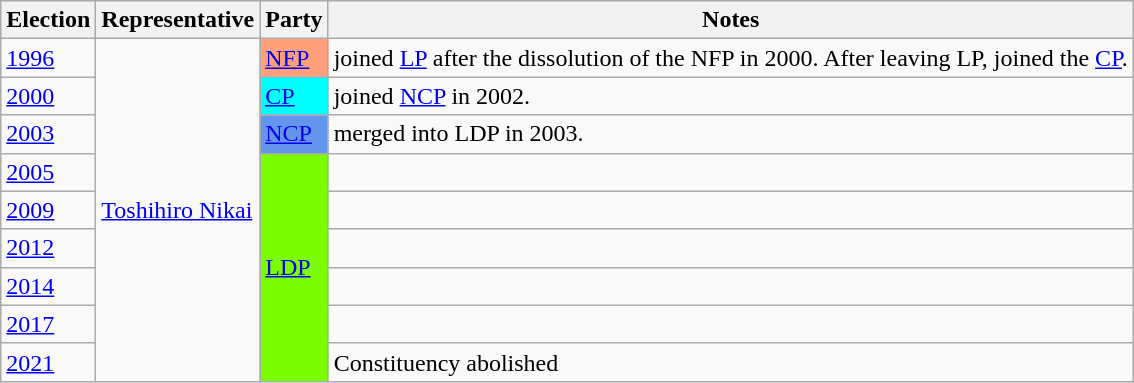<table class=wikitable>
<tr valign=bottom>
<th>Election</th>
<th>Representative</th>
<th>Party</th>
<th>Notes</th>
</tr>
<tr>
<td><a href='#'>1996</a></td>
<td rowspan="9"><a href='#'>Toshihiro Nikai</a></td>
<td style="background:lightsalmon;"><a href='#'>NFP</a></td>
<td>joined <a href='#'>LP</a> after the dissolution of the NFP in 2000. After leaving LP, joined the <a href='#'>CP</a>.</td>
</tr>
<tr>
<td><a href='#'>2000</a></td>
<td style="background:cyan;"><a href='#'>CP</a></td>
<td>joined <a href='#'>NCP</a> in 2002.</td>
</tr>
<tr>
<td><a href='#'>2003</a></td>
<td style="background:cornflowerblue;"><a href='#'>NCP</a></td>
<td>merged into LDP in 2003.</td>
</tr>
<tr>
<td><a href='#'>2005</a></td>
<td style="background:lawngreen;" rowspan="6"><a href='#'>LDP</a></td>
<td></td>
</tr>
<tr>
<td><a href='#'>2009</a></td>
<td></td>
</tr>
<tr>
<td><a href='#'>2012</a></td>
<td></td>
</tr>
<tr>
<td><a href='#'>2014</a></td>
<td></td>
</tr>
<tr>
<td><a href='#'>2017</a></td>
<td></td>
</tr>
<tr>
<td><a href='#'>2021</a></td>
<td>Constituency abolished</td>
</tr>
</table>
